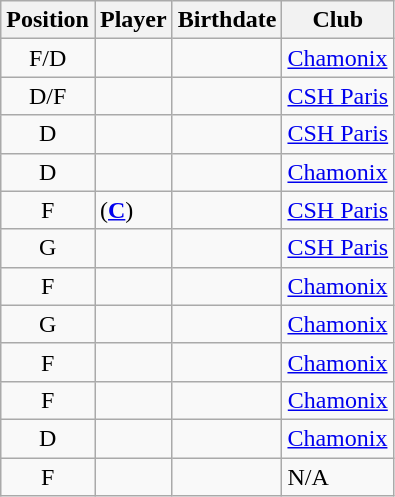<table class="wikitable sortable" style="margin: 1em 1em 0; background: #f9f9f9; border: 1px #aaa solid; border-collapse: collapse; text-align: center; border: 1px solid; padding: 4px; border-spacing=0;">
<tr>
<th>Position</th>
<th>Player</th>
<th>Birthdate</th>
<th>Club</th>
</tr>
<tr>
<td>F/D</td>
<td align="left"></td>
<td align="right"></td>
<td align="left"> <a href='#'>Chamonix</a></td>
</tr>
<tr>
<td>D/F</td>
<td align="left"></td>
<td align="right"></td>
<td align="left"> <a href='#'>CSH Paris</a></td>
</tr>
<tr>
<td>D</td>
<td align="left"></td>
<td align="right"></td>
<td align="left"> <a href='#'>CSH Paris</a></td>
</tr>
<tr>
<td>D</td>
<td align="left"></td>
<td align="right"></td>
<td align="left"> <a href='#'>Chamonix</a></td>
</tr>
<tr>
<td>F</td>
<td align="left"> (<strong><a href='#'>C</a></strong>)</td>
<td align="right"></td>
<td align="left"> <a href='#'>CSH Paris</a></td>
</tr>
<tr>
<td>G</td>
<td align="left"></td>
<td align="right"></td>
<td align="left"> <a href='#'>CSH Paris</a></td>
</tr>
<tr>
<td>F</td>
<td align="left"></td>
<td align="right"></td>
<td align="left"> <a href='#'>Chamonix</a></td>
</tr>
<tr>
<td>G</td>
<td align="left"></td>
<td align="right"></td>
<td align="left"> <a href='#'>Chamonix</a></td>
</tr>
<tr>
<td>F</td>
<td align="left"></td>
<td align="right"></td>
<td align="left"> <a href='#'>Chamonix</a></td>
</tr>
<tr>
<td>F</td>
<td align="left"></td>
<td align="right"></td>
<td {align="left"> <a href='#'>Chamonix</a></td>
</tr>
<tr>
<td>D</td>
<td align="left"></td>
<td align="right"></td>
<td align="left"> <a href='#'>Chamonix</a></td>
</tr>
<tr>
<td>F</td>
<td align="left"></td>
<td align="right"></td>
<td align="left">N/A</td>
</tr>
</table>
